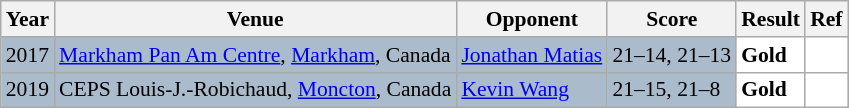<table class="sortable wikitable" style="font-size: 90%;">
<tr>
<th>Year</th>
<th>Venue</th>
<th>Opponent</th>
<th>Score</th>
<th>Result</th>
<th>Ref</th>
</tr>
<tr style="background:#AABBCC">
<td align="center">2017</td>
<td align="left"><a href='#'>Markham Pan Am Centre</a>, <a href='#'>Markham</a>, Canada</td>
<td align="left"> <a href='#'>Jonathan Matias</a></td>
<td align="left">21–14, 21–13</td>
<td style="text-align:left; background:white"> <strong>Gold</strong></td>
<td style="text-align:center; background:white"></td>
</tr>
<tr style="background:#AABBCC">
<td align="center">2019</td>
<td align="left">CEPS Louis-J.-Robichaud, <a href='#'>Moncton</a>, Canada</td>
<td align="left"> <a href='#'>Kevin Wang</a></td>
<td align="left">21–15, 21–8</td>
<td style="text-align:left; background:white"> <strong>Gold</strong></td>
<td style="text-align:center; background:white"></td>
</tr>
</table>
